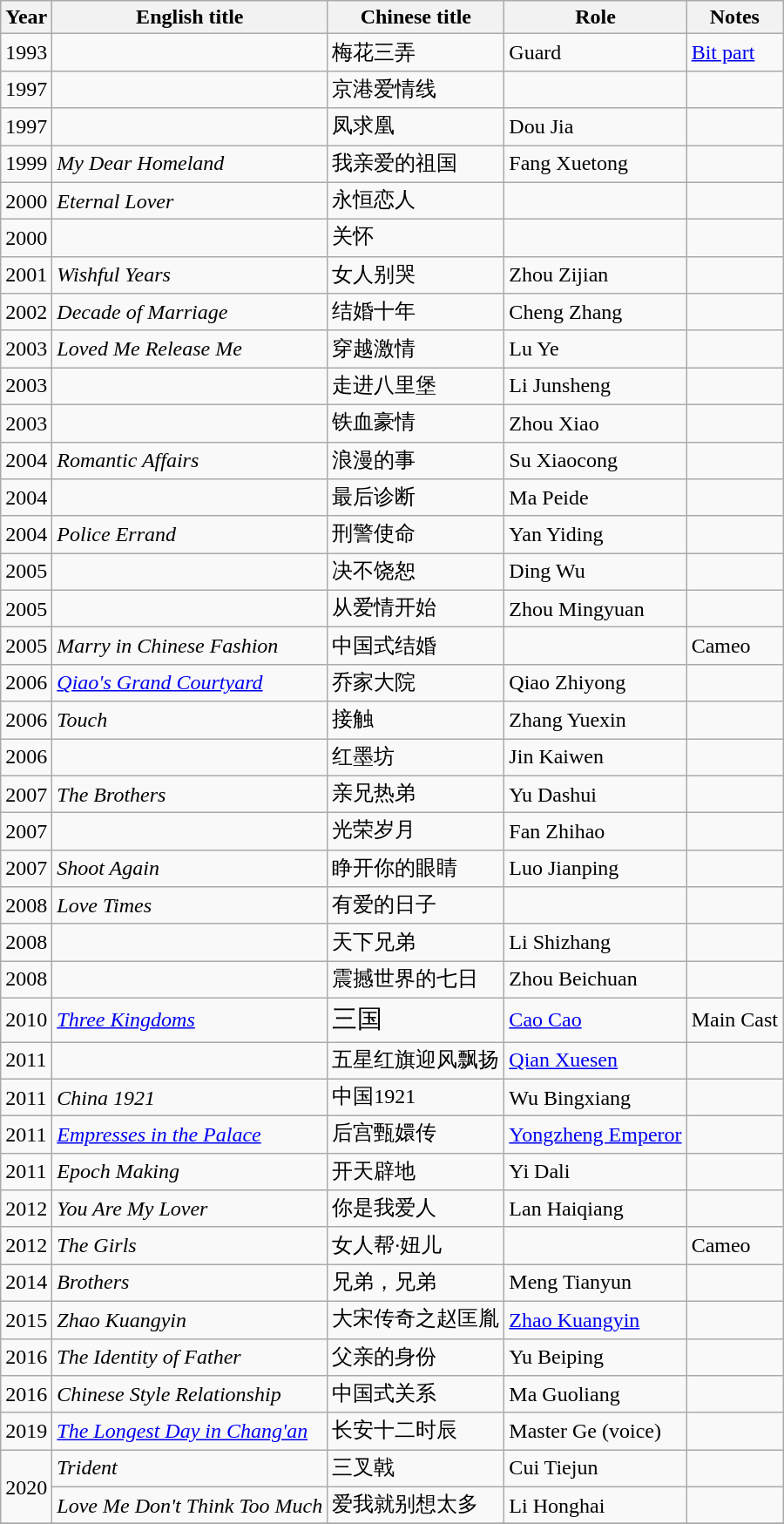<table class="wikitable sortable">
<tr>
<th>Year</th>
<th>English title</th>
<th>Chinese title</th>
<th>Role</th>
<th class="unsortable">Notes</th>
</tr>
<tr>
<td>1993</td>
<td></td>
<td>梅花三弄</td>
<td>Guard</td>
<td><a href='#'>Bit part</a></td>
</tr>
<tr>
<td>1997</td>
<td></td>
<td>京港爱情线</td>
<td></td>
<td></td>
</tr>
<tr>
<td>1997</td>
<td></td>
<td>凤求凰</td>
<td>Dou Jia</td>
<td></td>
</tr>
<tr>
<td>1999</td>
<td><em>My Dear Homeland</em></td>
<td>我亲爱的祖国</td>
<td>Fang Xuetong</td>
<td></td>
</tr>
<tr>
<td>2000</td>
<td><em>Eternal Lover</em></td>
<td>永恒恋人</td>
<td></td>
<td></td>
</tr>
<tr>
<td>2000</td>
<td></td>
<td>关怀</td>
<td></td>
<td></td>
</tr>
<tr>
<td>2001</td>
<td><em>Wishful Years</em></td>
<td>女人别哭</td>
<td>Zhou Zijian</td>
<td></td>
</tr>
<tr>
<td>2002</td>
<td><em>Decade of Marriage</em></td>
<td>结婚十年</td>
<td>Cheng Zhang</td>
<td></td>
</tr>
<tr>
<td>2003</td>
<td><em>Loved Me Release Me</em></td>
<td>穿越激情</td>
<td>Lu Ye</td>
<td></td>
</tr>
<tr>
<td>2003</td>
<td></td>
<td>走进八里堡</td>
<td>Li Junsheng</td>
<td></td>
</tr>
<tr>
<td>2003</td>
<td></td>
<td>铁血豪情</td>
<td>Zhou Xiao</td>
<td></td>
</tr>
<tr>
<td>2004</td>
<td><em>Romantic Affairs</em></td>
<td>浪漫的事</td>
<td>Su Xiaocong</td>
<td></td>
</tr>
<tr>
<td>2004</td>
<td></td>
<td>最后诊断</td>
<td>Ma Peide</td>
<td></td>
</tr>
<tr>
<td>2004</td>
<td><em>Police Errand</em></td>
<td>刑警使命</td>
<td>Yan Yiding</td>
<td></td>
</tr>
<tr>
<td>2005</td>
<td></td>
<td>决不饶恕</td>
<td>Ding Wu</td>
<td></td>
</tr>
<tr>
<td>2005</td>
<td></td>
<td>从爱情开始</td>
<td>Zhou Mingyuan</td>
<td></td>
</tr>
<tr>
<td>2005</td>
<td><em>Marry in Chinese Fashion</em></td>
<td>中国式结婚</td>
<td></td>
<td>Cameo</td>
</tr>
<tr>
<td>2006</td>
<td><em><a href='#'>Qiao's Grand Courtyard</a></em></td>
<td>乔家大院</td>
<td>Qiao Zhiyong</td>
<td></td>
</tr>
<tr>
<td>2006</td>
<td><em>Touch</em></td>
<td>接触</td>
<td>Zhang Yuexin</td>
<td></td>
</tr>
<tr>
<td>2006</td>
<td></td>
<td>红墨坊</td>
<td>Jin Kaiwen</td>
<td></td>
</tr>
<tr>
<td>2007</td>
<td><em>The Brothers</em></td>
<td>亲兄热弟</td>
<td>Yu Dashui</td>
<td></td>
</tr>
<tr>
<td>2007</td>
<td></td>
<td>光荣岁月</td>
<td>Fan Zhihao</td>
<td></td>
</tr>
<tr>
<td>2007</td>
<td><em>Shoot Again</em></td>
<td>睁开你的眼睛</td>
<td>Luo Jianping</td>
<td></td>
</tr>
<tr>
<td>2008</td>
<td><em>Love Times</em></td>
<td>有爱的日子</td>
<td></td>
<td></td>
</tr>
<tr>
<td>2008</td>
<td></td>
<td>天下兄弟</td>
<td>Li Shizhang</td>
<td></td>
</tr>
<tr>
<td>2008</td>
<td></td>
<td>震撼世界的七日</td>
<td>Zhou Beichuan</td>
<td></td>
</tr>
<tr>
<td>2010</td>
<td><em><a href='#'>Three Kingdoms</a></em></td>
<td><big>三国</big></td>
<td><a href='#'>Cao Cao</a></td>
<td>Main Cast </td>
</tr>
<tr>
<td>2011</td>
<td></td>
<td>五星红旗迎风飘扬</td>
<td><a href='#'>Qian Xuesen</a></td>
<td></td>
</tr>
<tr>
<td>2011</td>
<td><em>China 1921</em></td>
<td>中国1921</td>
<td>Wu Bingxiang</td>
<td></td>
</tr>
<tr>
<td>2011</td>
<td><em><a href='#'>Empresses in the Palace</a></em></td>
<td>后宫甄嬛传</td>
<td><a href='#'>Yongzheng Emperor</a></td>
<td></td>
</tr>
<tr>
<td>2011</td>
<td><em>Epoch Making</em></td>
<td>开天辟地</td>
<td>Yi Dali</td>
<td></td>
</tr>
<tr>
<td>2012</td>
<td><em>You Are My Lover</em></td>
<td>你是我爱人</td>
<td>Lan Haiqiang</td>
<td></td>
</tr>
<tr>
<td>2012</td>
<td><em>The Girls</em></td>
<td>女人帮·妞儿</td>
<td></td>
<td>Cameo</td>
</tr>
<tr>
<td>2014</td>
<td><em>Brothers</em></td>
<td>兄弟，兄弟</td>
<td>Meng Tianyun</td>
<td></td>
</tr>
<tr>
<td>2015</td>
<td><em>Zhao Kuangyin</em></td>
<td>大宋传奇之赵匡胤</td>
<td><a href='#'>Zhao Kuangyin</a></td>
<td></td>
</tr>
<tr>
<td>2016</td>
<td><em> The Identity of Father</em></td>
<td>父亲的身份</td>
<td>Yu Beiping</td>
<td></td>
</tr>
<tr>
<td>2016</td>
<td><em>Chinese Style Relationship</em></td>
<td>中国式关系</td>
<td>Ma Guoliang</td>
<td></td>
</tr>
<tr>
<td>2019</td>
<td><em><a href='#'>The Longest Day in Chang'an</a></em></td>
<td>长安十二时辰</td>
<td>Master Ge (voice)</td>
<td></td>
</tr>
<tr>
<td rowspan=2>2020</td>
<td><em>Trident</em></td>
<td>三叉戟</td>
<td>Cui Tiejun</td>
<td></td>
</tr>
<tr>
<td><em>Love Me Don't Think Too Much</em></td>
<td>爱我就别想太多</td>
<td>Li Honghai</td>
<td></td>
</tr>
<tr>
</tr>
</table>
